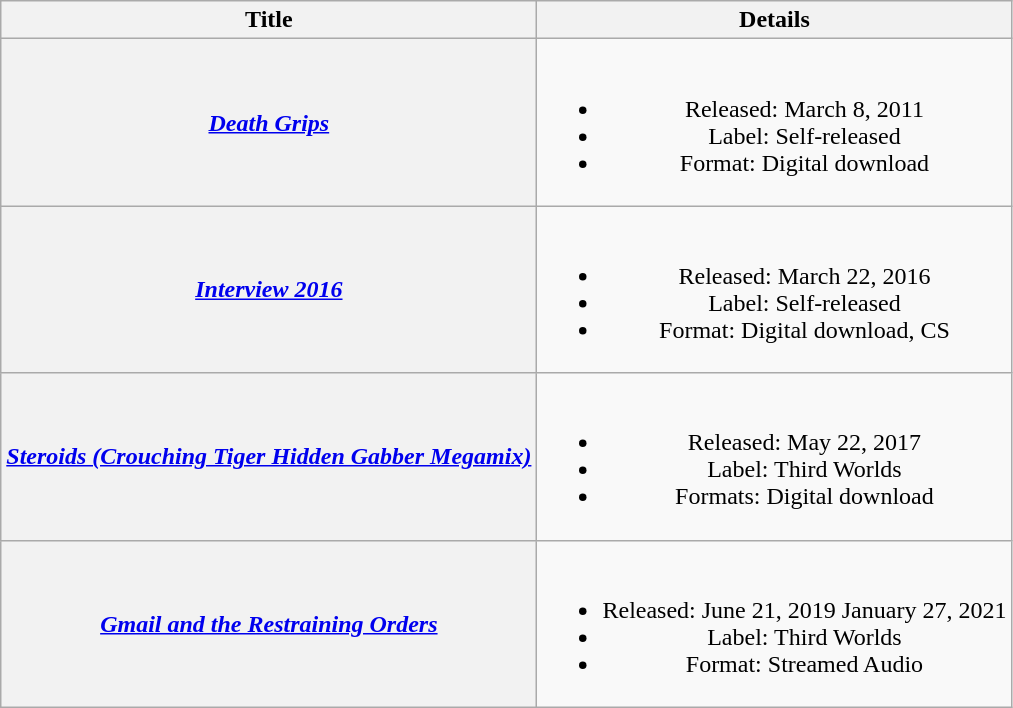<table class="wikitable plainrowheaders" style="text-align:center;">
<tr>
<th scope="col">Title</th>
<th scope="col">Details</th>
</tr>
<tr>
<th scope="row"><em><a href='#'>Death Grips</a></em></th>
<td><br><ul><li>Released: March 8, 2011 </li><li>Label: Self-released</li><li>Format: Digital download</li></ul></td>
</tr>
<tr>
<th scope="row"><em><a href='#'>Interview 2016</a></em></th>
<td><br><ul><li>Released: March 22, 2016 </li><li>Label: Self-released</li><li>Format: Digital download, CS</li></ul></td>
</tr>
<tr>
<th scope="row"><em><a href='#'>Steroids (Crouching Tiger Hidden Gabber Megamix)</a></em></th>
<td><br><ul><li>Released: May 22, 2017 </li><li>Label: Third Worlds</li><li>Formats: Digital download</li></ul></td>
</tr>
<tr>
<th scope="row"><em><a href='#'>Gmail and the Restraining Orders</a></em></th>
<td><br><ul><li>Released: June 21, 2019  January 27, 2021 </li><li>Label: Third Worlds</li><li>Format: Streamed Audio</li></ul></td>
</tr>
</table>
